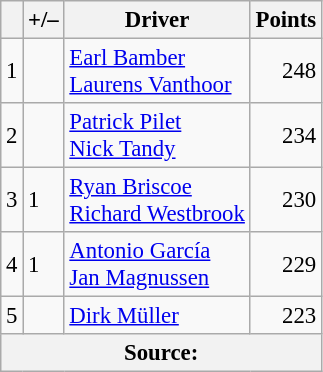<table class="wikitable" style="font-size: 95%;">
<tr>
<th scope="col"></th>
<th scope="col">+/–</th>
<th scope="col">Driver</th>
<th scope="col">Points</th>
</tr>
<tr>
<td align=center>1</td>
<td align="left"></td>
<td> <a href='#'>Earl Bamber</a><br> <a href='#'>Laurens Vanthoor</a></td>
<td align=right>248</td>
</tr>
<tr>
<td align=center>2</td>
<td align="left"></td>
<td> <a href='#'>Patrick Pilet</a><br> <a href='#'>Nick Tandy</a></td>
<td align=right>234</td>
</tr>
<tr>
<td align=center>3</td>
<td align="left"> 1</td>
<td> <a href='#'>Ryan Briscoe</a><br> <a href='#'>Richard Westbrook</a></td>
<td align=right>230</td>
</tr>
<tr>
<td align=center>4</td>
<td align="left"> 1</td>
<td> <a href='#'>Antonio García</a><br> <a href='#'>Jan Magnussen</a></td>
<td align=right>229</td>
</tr>
<tr>
<td align=center>5</td>
<td align="left"></td>
<td> <a href='#'>Dirk Müller</a></td>
<td align=right>223</td>
</tr>
<tr>
<th colspan=5>Source:</th>
</tr>
</table>
